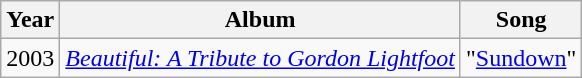<table class="wikitable">
<tr>
<th>Year</th>
<th>Album</th>
<th>Song</th>
</tr>
<tr>
<td>2003</td>
<td><em><a href='#'>Beautiful: A Tribute to Gordon Lightfoot</a></em></td>
<td>"<a href='#'>Sundown</a>"</td>
</tr>
</table>
